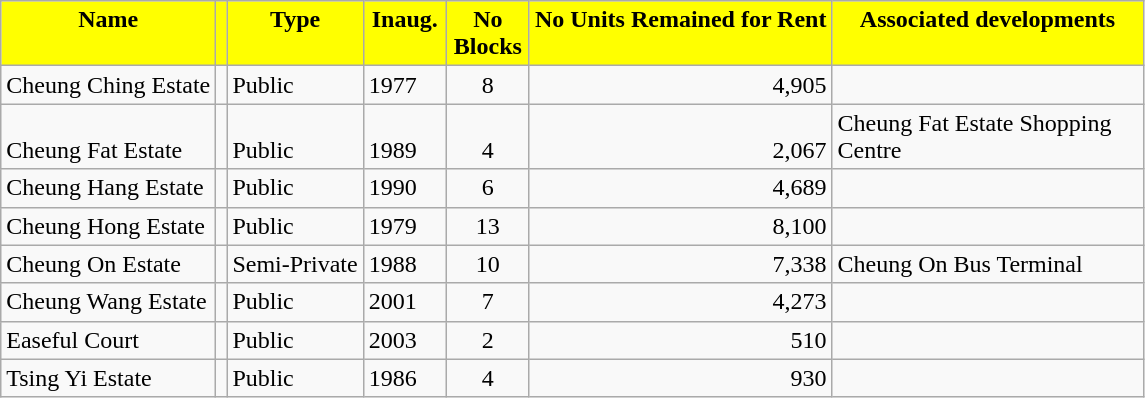<table class="wikitable">
<tr style="font-weight:bold; vertical-align:top; text-align:center; background:yellow;">
<td style="width:129.75; height:25.5;"><strong>Name</strong></td>
<td style="width:72.75;"></td>
<td style="width:59.25;"><strong>Type</strong></td>
<td style="width:48px;"><strong>Inaug.</strong></td>
<td style="width:48px;"><strong>No Blocks</strong></td>
<td style="width:48.75;"><strong>No Units Remained for Rent</strong></td>
<td style="width:200px;"><strong>Associated developments</strong></td>
</tr>
<tr style="vertical-align:bottom;">
<td style="height:12.75;">Cheung Ching Estate</td>
<td></td>
<td>Public</td>
<td>1977</td>
<td style="text-align:center;">8</td>
<td style="text-align:right;">4,905</td>
<td></td>
</tr>
<tr style="vertical-align:bottom;">
<td style="height:12.75;">Cheung Fat Estate</td>
<td></td>
<td>Public</td>
<td>1989</td>
<td style="text-align:center;">4</td>
<td style="text-align:right;">2,067</td>
<td>Cheung Fat Estate Shopping Centre</td>
</tr>
<tr style="vertical-align:bottom;">
<td style="height:12.75;">Cheung Hang Estate</td>
<td></td>
<td>Public</td>
<td>1990</td>
<td style="text-align:center;">6</td>
<td style="text-align:right;">4,689</td>
<td></td>
</tr>
<tr style="vertical-align:bottom;">
<td style="height:12.75;">Cheung Hong Estate</td>
<td></td>
<td>Public</td>
<td>1979</td>
<td style="text-align:center;">13</td>
<td style="text-align:right;">8,100</td>
<td></td>
</tr>
<tr style="vertical-align:bottom;">
<td style="height:12.75;">Cheung On Estate</td>
<td></td>
<td>Semi-Private</td>
<td>1988</td>
<td style="text-align:center;">10</td>
<td style="text-align:right;">7,338</td>
<td>Cheung On Bus Terminal</td>
</tr>
<tr style="vertical-align:bottom;">
<td style="height:12.75;">Cheung Wang Estate</td>
<td></td>
<td>Public</td>
<td>2001</td>
<td style="text-align:center;">7</td>
<td style="text-align:right;">4,273</td>
<td></td>
</tr>
<tr style="vertical-align:bottom;">
<td style="height:12.75;">Easeful Court</td>
<td></td>
<td>Public</td>
<td>2003</td>
<td style="text-align:center;">2</td>
<td style="text-align:right;">510</td>
<td></td>
</tr>
<tr style="vertical-align:bottom;">
<td style="height:12.75;">Tsing Yi Estate</td>
<td></td>
<td>Public</td>
<td>1986</td>
<td style="text-align:center;">4</td>
<td style="text-align:right;">930</td>
<td></td>
</tr>
</table>
